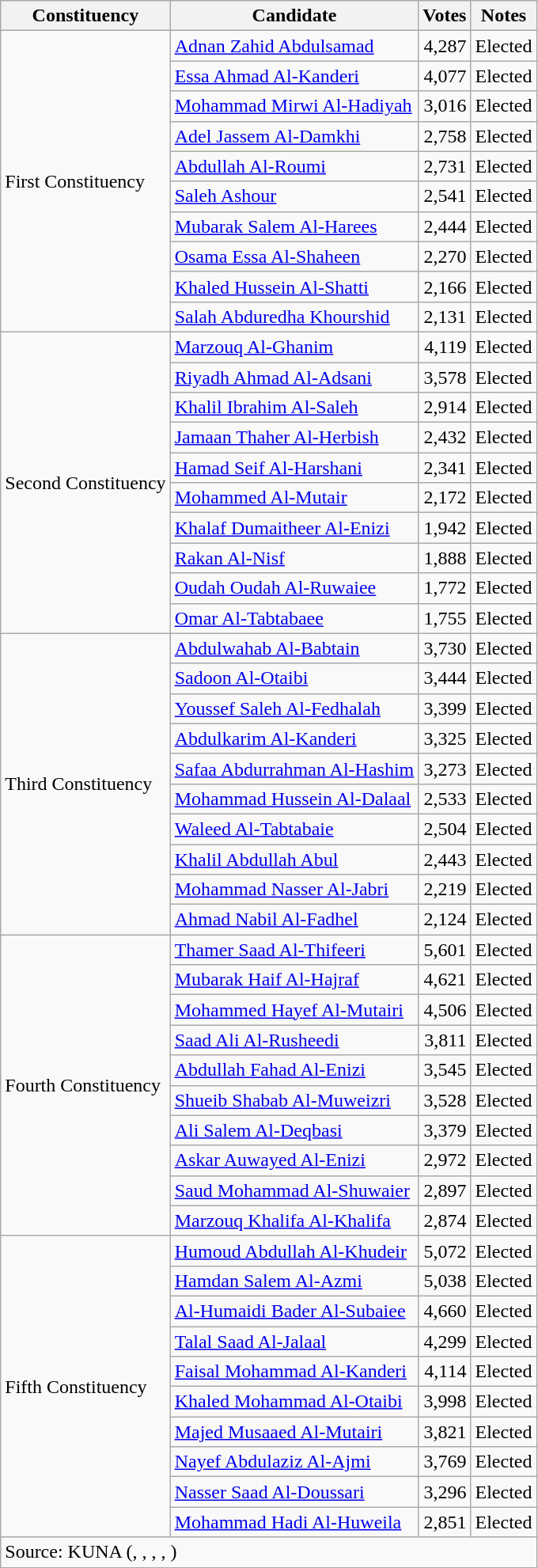<table class=wikitable style=text-align:right>
<tr>
<th>Constituency</th>
<th>Candidate</th>
<th>Votes</th>
<th>Notes</th>
</tr>
<tr>
<td align=left rowspan=10>First Constituency</td>
<td align=left><a href='#'>Adnan Zahid Abdulsamad</a></td>
<td>4,287</td>
<td>Elected</td>
</tr>
<tr>
<td align=left><a href='#'>Essa Ahmad Al-Kanderi</a></td>
<td>4,077</td>
<td>Elected</td>
</tr>
<tr>
<td align=left><a href='#'>Mohammad Mirwi Al-Hadiyah</a></td>
<td>3,016</td>
<td>Elected</td>
</tr>
<tr>
<td align=left><a href='#'>Adel Jassem Al-Damkhi</a></td>
<td>2,758</td>
<td>Elected</td>
</tr>
<tr>
<td align=left><a href='#'>Abdullah Al-Roumi</a></td>
<td>2,731</td>
<td>Elected</td>
</tr>
<tr>
<td align=left><a href='#'>Saleh Ashour</a></td>
<td>2,541</td>
<td>Elected</td>
</tr>
<tr>
<td align=left><a href='#'>Mubarak Salem Al-Harees</a></td>
<td>2,444</td>
<td>Elected</td>
</tr>
<tr>
<td align=left><a href='#'>Osama Essa Al-Shaheen</a></td>
<td>2,270</td>
<td>Elected</td>
</tr>
<tr>
<td align=left><a href='#'>Khaled Hussein Al-Shatti</a></td>
<td>2,166</td>
<td>Elected</td>
</tr>
<tr>
<td align=left><a href='#'>Salah Abduredha Khourshid</a></td>
<td>2,131</td>
<td>Elected</td>
</tr>
<tr>
<td align=left rowspan=10>Second Constituency</td>
<td align=left><a href='#'>Marzouq Al-Ghanim</a></td>
<td>4,119</td>
<td>Elected</td>
</tr>
<tr>
<td align=left><a href='#'>Riyadh Ahmad Al-Adsani</a></td>
<td>3,578</td>
<td>Elected</td>
</tr>
<tr>
<td align=left><a href='#'>Khalil Ibrahim Al-Saleh</a></td>
<td>2,914</td>
<td>Elected</td>
</tr>
<tr>
<td align=left><a href='#'>Jamaan Thaher Al-Herbish</a></td>
<td>2,432</td>
<td>Elected</td>
</tr>
<tr>
<td align=left><a href='#'>Hamad Seif Al-Harshani</a></td>
<td>2,341</td>
<td>Elected</td>
</tr>
<tr>
<td align=left><a href='#'>Mohammed Al-Mutair</a></td>
<td>2,172</td>
<td>Elected</td>
</tr>
<tr>
<td align=left><a href='#'>Khalaf Dumaitheer Al-Enizi</a></td>
<td>1,942</td>
<td>Elected</td>
</tr>
<tr>
<td align=left><a href='#'>Rakan Al-Nisf</a></td>
<td>1,888</td>
<td>Elected</td>
</tr>
<tr>
<td align=left><a href='#'>Oudah Oudah Al-Ruwaiee</a></td>
<td>1,772</td>
<td>Elected</td>
</tr>
<tr>
<td align=left><a href='#'>Omar Al-Tabtabaee</a></td>
<td>1,755</td>
<td>Elected</td>
</tr>
<tr>
<td align=left rowspan=10>Third Constituency</td>
<td align=left><a href='#'>Abdulwahab Al-Babtain</a></td>
<td>3,730</td>
<td>Elected</td>
</tr>
<tr>
<td align=left><a href='#'>Sadoon Al-Otaibi</a></td>
<td>3,444</td>
<td>Elected</td>
</tr>
<tr>
<td align=left><a href='#'>Youssef Saleh Al-Fedhalah</a></td>
<td>3,399</td>
<td>Elected</td>
</tr>
<tr>
<td align=left><a href='#'>Abdulkarim Al-Kanderi</a></td>
<td>3,325</td>
<td>Elected</td>
</tr>
<tr>
<td align=left><a href='#'>Safaa Abdurrahman Al-Hashim</a></td>
<td>3,273</td>
<td>Elected</td>
</tr>
<tr>
<td align=left><a href='#'>Mohammad Hussein Al-Dalaal</a></td>
<td>2,533</td>
<td>Elected</td>
</tr>
<tr>
<td align=left><a href='#'>Waleed Al-Tabtabaie</a></td>
<td>2,504</td>
<td>Elected</td>
</tr>
<tr>
<td align=left><a href='#'>Khalil Abdullah Abul</a></td>
<td>2,443</td>
<td>Elected</td>
</tr>
<tr>
<td align=left><a href='#'>Mohammad Nasser Al-Jabri</a></td>
<td>2,219</td>
<td>Elected</td>
</tr>
<tr>
<td align=left><a href='#'>Ahmad Nabil Al-Fadhel</a></td>
<td>2,124</td>
<td>Elected</td>
</tr>
<tr>
<td align=left rowspan=10>Fourth Constituency</td>
<td align=left><a href='#'>Thamer Saad Al-Thifeeri</a></td>
<td>5,601</td>
<td>Elected</td>
</tr>
<tr>
<td align=left><a href='#'>Mubarak Haif Al-Hajraf</a></td>
<td>4,621</td>
<td>Elected</td>
</tr>
<tr>
<td align=left><a href='#'>Mohammed Hayef Al-Mutairi</a></td>
<td>4,506</td>
<td>Elected</td>
</tr>
<tr>
<td align=left><a href='#'>Saad Ali Al-Rusheedi</a></td>
<td>3,811</td>
<td>Elected</td>
</tr>
<tr>
<td align=left><a href='#'>Abdullah Fahad Al-Enizi</a></td>
<td>3,545</td>
<td>Elected</td>
</tr>
<tr>
<td align=left><a href='#'>Shueib Shabab Al-Muweizri</a></td>
<td>3,528</td>
<td>Elected</td>
</tr>
<tr>
<td align=left><a href='#'>Ali Salem Al-Deqbasi</a></td>
<td>3,379</td>
<td>Elected</td>
</tr>
<tr>
<td align=left><a href='#'>Askar Auwayed Al-Enizi</a></td>
<td>2,972</td>
<td>Elected</td>
</tr>
<tr>
<td align=left><a href='#'>Saud Mohammad Al-Shuwaier</a></td>
<td>2,897</td>
<td>Elected</td>
</tr>
<tr>
<td align=left><a href='#'>Marzouq Khalifa Al-Khalifa</a></td>
<td>2,874</td>
<td>Elected</td>
</tr>
<tr>
<td align=left rowspan=10>Fifth Constituency</td>
<td align=left><a href='#'>Humoud Abdullah Al-Khudeir</a></td>
<td>5,072</td>
<td>Elected</td>
</tr>
<tr>
<td align=left><a href='#'>Hamdan Salem Al-Azmi</a></td>
<td>5,038</td>
<td>Elected</td>
</tr>
<tr>
<td align=left><a href='#'>Al-Humaidi Bader Al-Subaiee</a></td>
<td>4,660</td>
<td>Elected</td>
</tr>
<tr>
<td align=left><a href='#'>Talal Saad Al-Jalaal</a></td>
<td>4,299</td>
<td>Elected</td>
</tr>
<tr>
<td align=left><a href='#'>Faisal Mohammad Al-Kanderi</a></td>
<td>4,114</td>
<td>Elected</td>
</tr>
<tr>
<td align=left><a href='#'>Khaled Mohammad Al-Otaibi</a></td>
<td>3,998</td>
<td>Elected</td>
</tr>
<tr>
<td align=left><a href='#'>Majed Musaaed Al-Mutairi</a></td>
<td>3,821</td>
<td>Elected</td>
</tr>
<tr>
<td align=left><a href='#'>Nayef Abdulaziz Al-Ajmi</a></td>
<td>3,769</td>
<td>Elected</td>
</tr>
<tr>
<td align=left><a href='#'>Nasser Saad Al-Doussari</a></td>
<td>3,296</td>
<td>Elected</td>
</tr>
<tr>
<td align=left><a href='#'>Mohammad Hadi Al-Huweila</a></td>
<td>2,851</td>
<td>Elected</td>
</tr>
<tr>
<td align=left colspan=4>Source: KUNA (, , , , )</td>
</tr>
</table>
